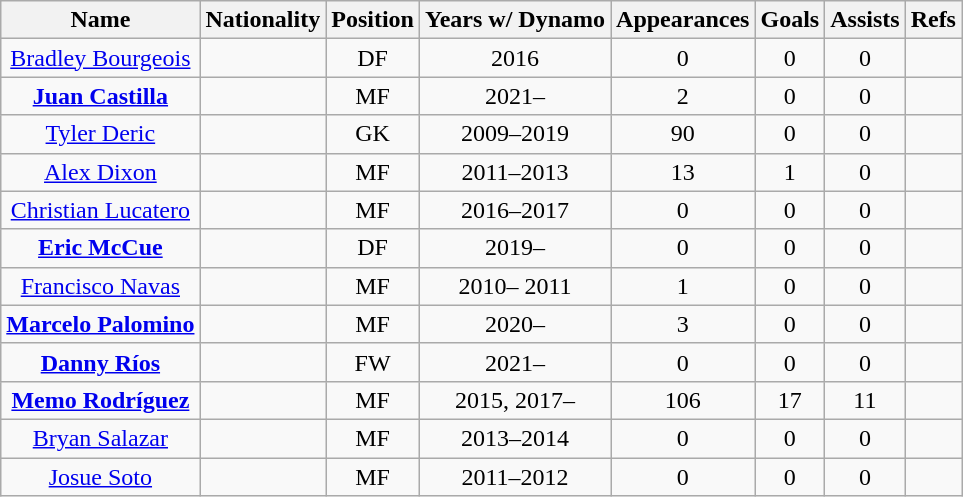<table class="wikitable sortable" style="text-align: center;">
<tr>
<th>Name</th>
<th>Nationality</th>
<th>Position</th>
<th>Years w/ Dynamo</th>
<th>Appearances</th>
<th>Goals</th>
<th>Assists</th>
<th>Refs</th>
</tr>
<tr>
<td><a href='#'>Bradley Bourgeois</a></td>
<td></td>
<td>DF</td>
<td>2016</td>
<td>0</td>
<td>0</td>
<td>0</td>
<td></td>
</tr>
<tr>
<td><strong><a href='#'>Juan Castilla</a></strong></td>
<td></td>
<td>MF</td>
<td>2021–</td>
<td>2</td>
<td>0</td>
<td>0</td>
<td></td>
</tr>
<tr>
<td><a href='#'>Tyler Deric</a></td>
<td></td>
<td>GK</td>
<td>2009–2019</td>
<td>90</td>
<td>0</td>
<td>0</td>
<td></td>
</tr>
<tr>
<td><a href='#'>Alex Dixon</a></td>
<td></td>
<td>MF</td>
<td>2011–2013</td>
<td>13</td>
<td>1</td>
<td>0</td>
<td></td>
</tr>
<tr>
<td><a href='#'>Christian Lucatero</a></td>
<td></td>
<td>MF</td>
<td>2016–2017</td>
<td>0</td>
<td>0</td>
<td>0</td>
<td></td>
</tr>
<tr>
<td><a href='#'><strong>Eric McCue</strong></a></td>
<td></td>
<td>DF</td>
<td>2019–</td>
<td>0</td>
<td>0</td>
<td>0</td>
<td></td>
</tr>
<tr>
<td><a href='#'>Francisco Navas</a></td>
<td></td>
<td>MF</td>
<td>2010– 2011</td>
<td>1</td>
<td>0</td>
<td>0</td>
<td></td>
</tr>
<tr>
<td><strong><a href='#'>Marcelo Palomino</a></strong></td>
<td></td>
<td>MF</td>
<td>2020–</td>
<td>3</td>
<td>0</td>
<td>0</td>
<td></td>
</tr>
<tr>
<td><strong><a href='#'>Danny Ríos</a></strong></td>
<td></td>
<td>FW</td>
<td>2021–</td>
<td>0</td>
<td>0</td>
<td>0</td>
<td></td>
</tr>
<tr>
<td><strong><a href='#'>Memo Rodríguez</a></strong></td>
<td></td>
<td>MF</td>
<td>2015, 2017–</td>
<td>106</td>
<td>17</td>
<td>11</td>
<td></td>
</tr>
<tr>
<td><a href='#'>Bryan Salazar</a></td>
<td></td>
<td>MF</td>
<td>2013–2014</td>
<td>0</td>
<td>0</td>
<td>0</td>
<td></td>
</tr>
<tr>
<td><a href='#'>Josue Soto</a></td>
<td></td>
<td>MF</td>
<td>2011–2012</td>
<td>0</td>
<td>0</td>
<td>0</td>
<td></td>
</tr>
</table>
